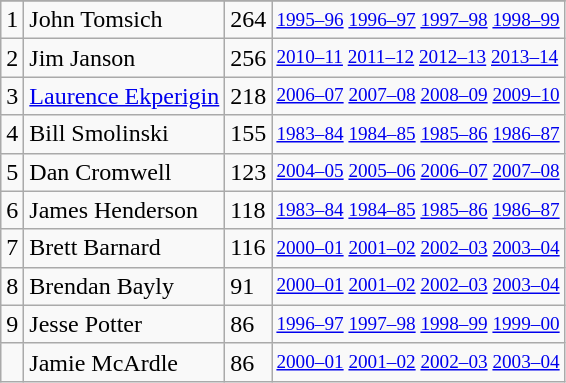<table class="wikitable">
<tr>
</tr>
<tr>
<td>1</td>
<td>John Tomsich</td>
<td>264</td>
<td style="font-size:80%;"><a href='#'>1995–96</a> <a href='#'>1996–97</a> <a href='#'>1997–98</a> <a href='#'>1998–99</a></td>
</tr>
<tr>
<td>2</td>
<td>Jim Janson</td>
<td>256</td>
<td style="font-size:80%;"><a href='#'>2010–11</a> <a href='#'>2011–12</a> <a href='#'>2012–13</a> <a href='#'>2013–14</a></td>
</tr>
<tr>
<td>3</td>
<td><a href='#'>Laurence Ekperigin</a></td>
<td>218</td>
<td style="font-size:80%;"><a href='#'>2006–07</a> <a href='#'>2007–08</a> <a href='#'>2008–09</a> <a href='#'>2009–10</a></td>
</tr>
<tr>
<td>4</td>
<td>Bill Smolinski</td>
<td>155</td>
<td style="font-size:80%;"><a href='#'>1983–84</a> <a href='#'>1984–85</a> <a href='#'>1985–86</a> <a href='#'>1986–87</a></td>
</tr>
<tr>
<td>5</td>
<td>Dan Cromwell</td>
<td>123</td>
<td style="font-size:80%;"><a href='#'>2004–05</a> <a href='#'>2005–06</a> <a href='#'>2006–07</a> <a href='#'>2007–08</a></td>
</tr>
<tr>
<td>6</td>
<td>James Henderson</td>
<td>118</td>
<td style="font-size:80%;"><a href='#'>1983–84</a> <a href='#'>1984–85</a> <a href='#'>1985–86</a> <a href='#'>1986–87</a></td>
</tr>
<tr>
<td>7</td>
<td>Brett Barnard</td>
<td>116</td>
<td style="font-size:80%;"><a href='#'>2000–01</a> <a href='#'>2001–02</a> <a href='#'>2002–03</a> <a href='#'>2003–04</a></td>
</tr>
<tr>
<td>8</td>
<td>Brendan Bayly</td>
<td>91</td>
<td style="font-size:80%;"><a href='#'>2000–01</a> <a href='#'>2001–02</a> <a href='#'>2002–03</a> <a href='#'>2003–04</a></td>
</tr>
<tr>
<td>9</td>
<td>Jesse Potter</td>
<td>86</td>
<td style="font-size:80%;"><a href='#'>1996–97</a> <a href='#'>1997–98</a> <a href='#'>1998–99</a> <a href='#'>1999–00</a></td>
</tr>
<tr>
<td></td>
<td>Jamie McArdle</td>
<td>86</td>
<td style="font-size:80%;"><a href='#'>2000–01</a> <a href='#'>2001–02</a> <a href='#'>2002–03</a> <a href='#'>2003–04</a></td>
</tr>
</table>
